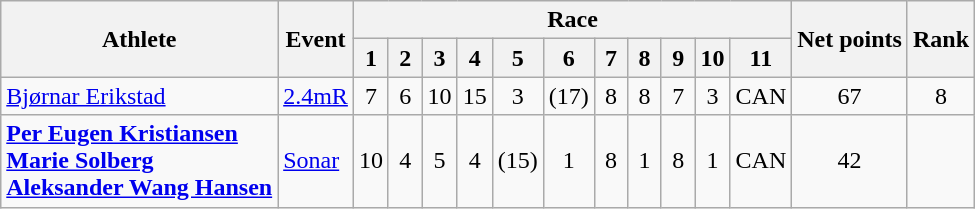<table class=wikitable>
<tr>
<th rowspan="2">Athlete</th>
<th rowspan="2">Event</th>
<th colspan="11">Race</th>
<th rowspan="2">Net points</th>
<th rowspan="2">Rank</th>
</tr>
<tr>
<th width="15">1</th>
<th width="15">2</th>
<th width="15">3</th>
<th width="15">4</th>
<th width="15">5</th>
<th width="15">6</th>
<th width="15">7</th>
<th width="15">8</th>
<th width="15">9</th>
<th width="15">10</th>
<th width="15">11</th>
</tr>
<tr align=center>
<td align=left><a href='#'>Bjørnar Erikstad</a></td>
<td align=left><a href='#'>2.4mR</a></td>
<td>7</td>
<td>6</td>
<td>10</td>
<td>15</td>
<td>3</td>
<td>(17)</td>
<td>8</td>
<td>8</td>
<td>7</td>
<td>3</td>
<td>CAN</td>
<td>67</td>
<td>8</td>
</tr>
<tr align=center>
<td align=left><strong><a href='#'>Per Eugen Kristiansen</a><br><a href='#'>Marie Solberg</a><br><a href='#'>Aleksander Wang Hansen</a></strong></td>
<td align=left><a href='#'>Sonar</a></td>
<td>10</td>
<td>4</td>
<td>5</td>
<td>4</td>
<td>(15)</td>
<td>1</td>
<td>8</td>
<td>1</td>
<td>8</td>
<td>1</td>
<td>CAN</td>
<td>42</td>
<td></td>
</tr>
</table>
